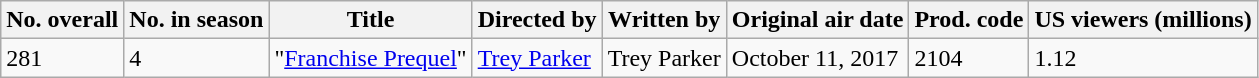<table class="wikitable">
<tr>
<th>No. overall</th>
<th>No. in season</th>
<th>Title</th>
<th>Directed by</th>
<th>Written by</th>
<th>Original air date</th>
<th>Prod. code</th>
<th>US viewers (millions)</th>
</tr>
<tr>
<td>281</td>
<td>4</td>
<td>"<a href='#'>Franchise Prequel</a>"</td>
<td><a href='#'>Trey Parker</a></td>
<td>Trey Parker</td>
<td>October 11, 2017</td>
<td>2104</td>
<td>1.12</td>
</tr>
</table>
